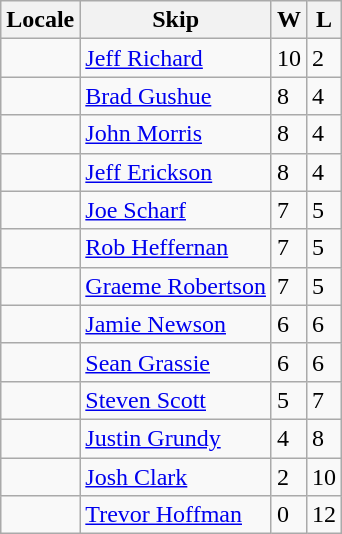<table class="wikitable" border="1">
<tr>
<th>Locale</th>
<th>Skip</th>
<th>W</th>
<th>L</th>
</tr>
<tr>
<td></td>
<td><a href='#'>Jeff Richard</a></td>
<td>10</td>
<td>2</td>
</tr>
<tr>
<td></td>
<td><a href='#'>Brad Gushue</a></td>
<td>8</td>
<td>4</td>
</tr>
<tr>
<td></td>
<td><a href='#'>John Morris</a></td>
<td>8</td>
<td>4</td>
</tr>
<tr>
<td></td>
<td><a href='#'>Jeff Erickson</a></td>
<td>8</td>
<td>4</td>
</tr>
<tr>
<td></td>
<td><a href='#'>Joe Scharf</a></td>
<td>7</td>
<td>5</td>
</tr>
<tr>
<td></td>
<td><a href='#'>Rob Heffernan</a></td>
<td>7</td>
<td>5</td>
</tr>
<tr>
<td></td>
<td><a href='#'>Graeme Robertson</a></td>
<td>7</td>
<td>5</td>
</tr>
<tr>
<td></td>
<td><a href='#'>Jamie Newson</a></td>
<td>6</td>
<td>6</td>
</tr>
<tr>
<td></td>
<td><a href='#'>Sean Grassie</a></td>
<td>6</td>
<td>6</td>
</tr>
<tr>
<td></td>
<td><a href='#'>Steven Scott</a></td>
<td>5</td>
<td>7</td>
</tr>
<tr>
<td></td>
<td><a href='#'>Justin Grundy</a></td>
<td>4</td>
<td>8</td>
</tr>
<tr>
<td></td>
<td><a href='#'>Josh Clark</a></td>
<td>2</td>
<td>10</td>
</tr>
<tr>
<td></td>
<td><a href='#'>Trevor Hoffman</a></td>
<td>0</td>
<td>12</td>
</tr>
</table>
